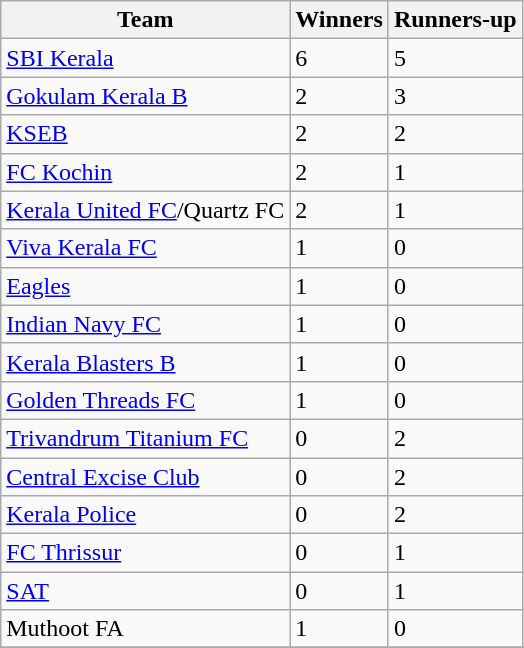<table class="wikitable">
<tr>
<th>Team</th>
<th>Winners</th>
<th>Runners-up</th>
</tr>
<tr>
<td><a href='#'>SBI Kerala</a></td>
<td>6</td>
<td>5</td>
</tr>
<tr>
<td><a href='#'>Gokulam Kerala B</a></td>
<td>2</td>
<td>3</td>
</tr>
<tr>
<td><a href='#'>KSEB</a></td>
<td>2</td>
<td>2</td>
</tr>
<tr>
<td><a href='#'>FC Kochin</a></td>
<td>2</td>
<td>1</td>
</tr>
<tr>
<td><a href='#'>Kerala United FC</a>/Quartz FC</td>
<td>2</td>
<td>1</td>
</tr>
<tr>
<td><a href='#'>Viva Kerala FC</a></td>
<td>1</td>
<td>0</td>
</tr>
<tr>
<td><a href='#'>Eagles</a></td>
<td>1</td>
<td>0</td>
</tr>
<tr>
<td><a href='#'>Indian Navy FC</a></td>
<td>1</td>
<td>0</td>
</tr>
<tr>
<td><a href='#'>Kerala Blasters B</a></td>
<td>1</td>
<td>0</td>
</tr>
<tr>
<td><a href='#'>Golden Threads FC</a></td>
<td>1</td>
<td>0</td>
</tr>
<tr>
<td><a href='#'>Trivandrum Titanium FC</a></td>
<td>0</td>
<td>2</td>
</tr>
<tr>
<td><a href='#'>Central Excise Club</a></td>
<td>0</td>
<td>2</td>
</tr>
<tr>
<td><a href='#'>Kerala Police</a></td>
<td>0</td>
<td>2</td>
</tr>
<tr>
<td><a href='#'>FC Thrissur</a></td>
<td>0</td>
<td>1</td>
</tr>
<tr>
<td><a href='#'>SAT</a></td>
<td>0</td>
<td>1</td>
</tr>
<tr>
<td>Muthoot FA</td>
<td>1</td>
<td>0</td>
</tr>
<tr>
</tr>
</table>
